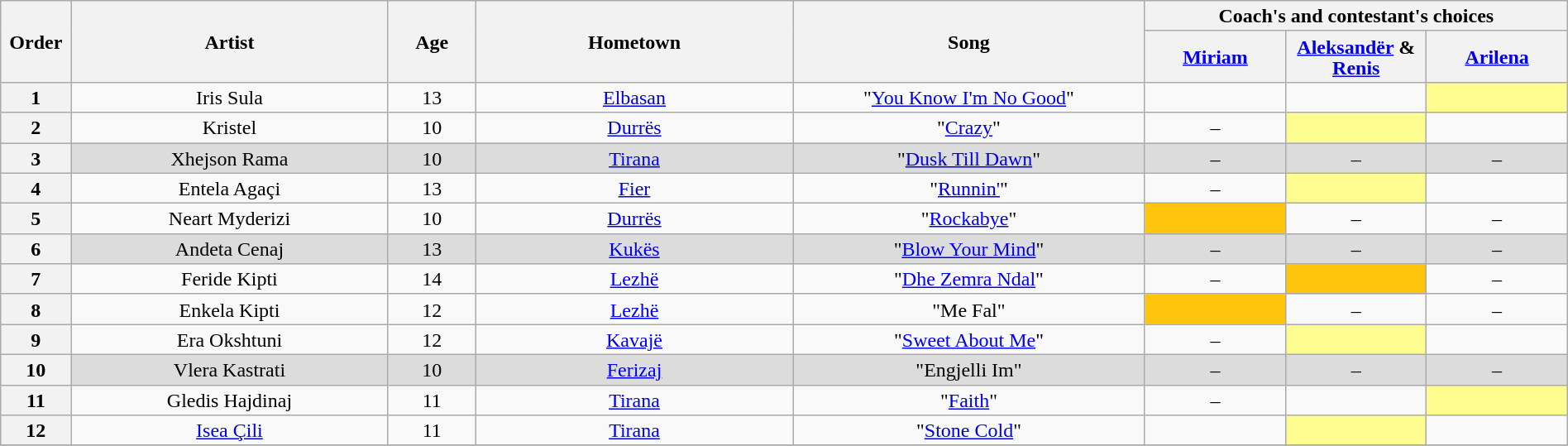<table class="wikitable" style="text-align:center; line-height:17px; width:100%;">
<tr>
<th scope="col" rowspan=2 width="04%">Order</th>
<th scope="col" rowspan=2 width="18%">Artist</th>
<th scope="col" rowspan=2 width="05%">Age</th>
<th scope="col" rowspan=2 width="18%">Hometown</th>
<th scope="col" rowspan=2 width="20%">Song</th>
<th scope="col" colspan=3 width="24%">Coach's and contestant's choices</th>
</tr>
<tr>
<th width="08%"><a href='#'>Miriam</a></th>
<th width="08%"><a href='#'>Aleksandër</a> & <a href='#'>Renis</a></th>
<th width="08%"><a href='#'>Arilena</a></th>
</tr>
<tr>
<th>1</th>
<td>Iris Sula</td>
<td>13</td>
<td><a href='#'>Elbasan</a></td>
<td>"<a href='#'>You Know I'm No Good</a>"</td>
<td><strong></strong></td>
<td><strong></strong></td>
<td style="background: #fdfc8f;"><strong></strong></td>
</tr>
<tr>
<th>2</th>
<td>Kristel</td>
<td>10</td>
<td><a href='#'>Durrës</a></td>
<td>"<a href='#'>Crazy</a>"</td>
<td>–</td>
<td style="background: #fdfc8f;"><strong></strong></td>
<td><strong></strong></td>
</tr>
<tr style="background: #dcdcdc;" |>
<th>3</th>
<td>Xhejson Rama</td>
<td>10</td>
<td><a href='#'>Tirana</a></td>
<td>"<a href='#'>Dusk Till Dawn</a>"</td>
<td>–</td>
<td>–</td>
<td>–</td>
</tr>
<tr>
<th>4</th>
<td>Entela Agaçi</td>
<td>13</td>
<td><a href='#'>Fier</a></td>
<td>"<a href='#'>Runnin'</a>"</td>
<td>–</td>
<td style="background: #fdfc8f;"><strong></strong></td>
<td><strong></strong></td>
</tr>
<tr>
<th>5</th>
<td>Neart Myderizi</td>
<td>10</td>
<td><a href='#'>Durrës</a></td>
<td>"<a href='#'>Rockabye</a>"</td>
<td style="background: #ffc40c;"><strong></strong></td>
<td>–</td>
<td>–</td>
</tr>
<tr style="background: #dcdcdc;" |>
<th>6</th>
<td>Andeta Cenaj</td>
<td>13</td>
<td><a href='#'>Kukës</a></td>
<td>"<a href='#'>Blow Your Mind</a>"</td>
<td>–</td>
<td>–</td>
<td>–</td>
</tr>
<tr>
<th>7</th>
<td>Feride Kipti</td>
<td>14</td>
<td><a href='#'>Lezhë</a></td>
<td>"<a href='#'>Dhe Zemra Ndal</a>"</td>
<td>–</td>
<td style="background: #ffc40c;"><strong></strong></td>
<td>–</td>
</tr>
<tr>
<th>8</th>
<td>Enkela Kipti</td>
<td>12</td>
<td><a href='#'>Lezhë</a></td>
<td>"Me Fal"</td>
<td style="background: #ffc40c;"><strong></strong></td>
<td>–</td>
<td>–</td>
</tr>
<tr>
<th>9</th>
<td>Era Okshtuni</td>
<td>12</td>
<td><a href='#'>Kavajë</a></td>
<td>"<a href='#'>Sweet About Me</a>"</td>
<td>–</td>
<td style="background: #fdfc8f;"><strong></strong></td>
<td><strong></strong></td>
</tr>
<tr style="background: #dcdcdc;" |>
<th>10</th>
<td>Vlera Kastrati</td>
<td>10</td>
<td><a href='#'>Ferizaj</a></td>
<td>"Engjelli Im"</td>
<td>–</td>
<td>–</td>
<td>–</td>
</tr>
<tr>
<th>11</th>
<td>Gledis Hajdinaj</td>
<td>11</td>
<td><a href='#'>Tirana</a></td>
<td>"<a href='#'>Faith</a>"</td>
<td>–</td>
<td><strong></strong></td>
<td style="background: #fdfc8f;"><strong></strong></td>
</tr>
<tr>
<th>12</th>
<td><a href='#'>Isea Çili</a></td>
<td>11</td>
<td><a href='#'>Tirana</a></td>
<td>"<a href='#'>Stone Cold</a>"</td>
<td><strong></strong></td>
<td style="background: #fdfc8f;"><strong></strong></td>
<td><strong></strong></td>
</tr>
<tr>
</tr>
</table>
